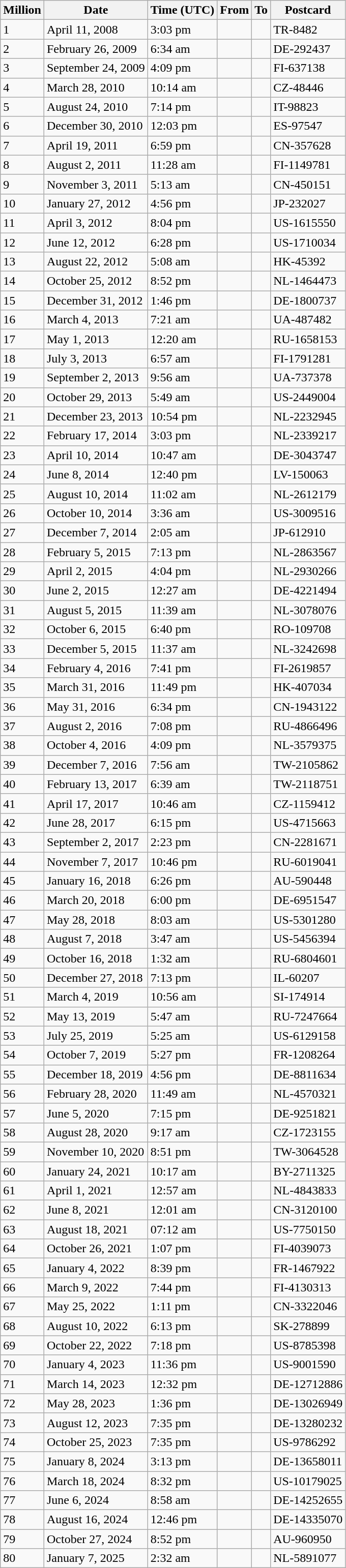<table class="wikitable sortable">
<tr>
<th>Million</th>
<th>Date</th>
<th>Time (UTC)</th>
<th>From</th>
<th>To</th>
<th>Postcard</th>
</tr>
<tr>
<td>1</td>
<td>April 11, 2008</td>
<td>3:03 pm</td>
<td></td>
<td></td>
<td>TR-8482</td>
</tr>
<tr>
<td>2</td>
<td>February 26, 2009</td>
<td>6:34 am</td>
<td></td>
<td></td>
<td>DE-292437</td>
</tr>
<tr>
<td>3</td>
<td>September 24, 2009</td>
<td>4:09 pm</td>
<td></td>
<td></td>
<td>FI-637138</td>
</tr>
<tr>
<td>4</td>
<td>March 28, 2010</td>
<td>10:14 am</td>
<td></td>
<td></td>
<td>CZ-48446</td>
</tr>
<tr>
<td>5</td>
<td>August 24, 2010</td>
<td>7:14 pm</td>
<td></td>
<td></td>
<td>IT-98823</td>
</tr>
<tr>
<td>6</td>
<td>December 30, 2010</td>
<td>12:03 pm</td>
<td></td>
<td></td>
<td>ES-97547</td>
</tr>
<tr>
<td>7</td>
<td>April 19, 2011</td>
<td>6:59 pm</td>
<td></td>
<td></td>
<td>CN-357628</td>
</tr>
<tr>
<td>8</td>
<td>August 2, 2011</td>
<td>11:28 am</td>
<td></td>
<td></td>
<td>FI-1149781</td>
</tr>
<tr>
<td>9</td>
<td>November 3, 2011</td>
<td>5:13 am</td>
<td></td>
<td></td>
<td>CN-450151</td>
</tr>
<tr>
<td>10</td>
<td>January 27, 2012</td>
<td>4:56 pm</td>
<td></td>
<td></td>
<td>JP-232027</td>
</tr>
<tr>
<td>11</td>
<td>April 3, 2012</td>
<td>8:04 pm</td>
<td></td>
<td></td>
<td>US-1615550</td>
</tr>
<tr>
<td>12</td>
<td>June 12, 2012</td>
<td>6:28 pm</td>
<td></td>
<td></td>
<td>US-1710034</td>
</tr>
<tr>
<td>13</td>
<td>August 22, 2012</td>
<td>5:08 am</td>
<td></td>
<td></td>
<td>HK-45392</td>
</tr>
<tr>
<td>14</td>
<td>October 25, 2012</td>
<td>8:52 pm</td>
<td></td>
<td></td>
<td>NL-1464473</td>
</tr>
<tr>
<td>15</td>
<td>December 31, 2012</td>
<td>1:46 pm</td>
<td></td>
<td></td>
<td>DE-1800737</td>
</tr>
<tr>
<td>16</td>
<td>March 4, 2013</td>
<td>7:21 am</td>
<td></td>
<td></td>
<td>UA-487482</td>
</tr>
<tr>
<td>17</td>
<td>May 1, 2013</td>
<td>12:20 am</td>
<td></td>
<td></td>
<td>RU-1658153</td>
</tr>
<tr>
<td>18</td>
<td>July 3, 2013</td>
<td>6:57 am</td>
<td></td>
<td></td>
<td>FI-1791281</td>
</tr>
<tr>
<td>19</td>
<td>September 2, 2013</td>
<td>9:56 am</td>
<td></td>
<td></td>
<td>UA-737378</td>
</tr>
<tr>
<td>20</td>
<td>October 29, 2013</td>
<td>5:49 am</td>
<td></td>
<td></td>
<td>US-2449004</td>
</tr>
<tr>
<td>21</td>
<td>December 23, 2013</td>
<td>10:54 pm</td>
<td></td>
<td></td>
<td>NL-2232945</td>
</tr>
<tr>
<td>22</td>
<td>February 17, 2014</td>
<td>3:03 pm</td>
<td></td>
<td></td>
<td>NL-2339217</td>
</tr>
<tr>
<td>23</td>
<td>April 10, 2014</td>
<td>10:47 am</td>
<td></td>
<td></td>
<td>DE-3043747</td>
</tr>
<tr>
<td>24</td>
<td>June 8, 2014</td>
<td>12:40 pm</td>
<td></td>
<td></td>
<td>LV-150063</td>
</tr>
<tr>
<td>25</td>
<td>August 10, 2014</td>
<td>11:02 am</td>
<td></td>
<td></td>
<td>NL-2612179</td>
</tr>
<tr>
<td>26</td>
<td>October 10, 2014</td>
<td>3:36 am</td>
<td></td>
<td></td>
<td>US-3009516</td>
</tr>
<tr>
<td>27</td>
<td>December 7, 2014</td>
<td>2:05 am</td>
<td></td>
<td></td>
<td>JP-612910</td>
</tr>
<tr>
<td>28</td>
<td>February 5, 2015</td>
<td>7:13 pm</td>
<td></td>
<td></td>
<td>NL-2863567</td>
</tr>
<tr>
<td>29</td>
<td>April 2, 2015</td>
<td>4:04 pm</td>
<td></td>
<td></td>
<td>NL-2930266</td>
</tr>
<tr>
<td>30</td>
<td>June 2, 2015</td>
<td>12:27 am</td>
<td></td>
<td></td>
<td>DE-4221494</td>
</tr>
<tr>
<td>31</td>
<td>August 5, 2015</td>
<td>11:39 am</td>
<td></td>
<td></td>
<td>NL-3078076</td>
</tr>
<tr>
<td>32</td>
<td>October 6, 2015</td>
<td>6:40 pm</td>
<td></td>
<td></td>
<td>RO-109708</td>
</tr>
<tr>
<td>33</td>
<td>December 5, 2015</td>
<td>11:37 am</td>
<td></td>
<td></td>
<td>NL-3242698</td>
</tr>
<tr>
<td>34</td>
<td>February 4, 2016</td>
<td>7:41 pm</td>
<td></td>
<td></td>
<td>FI-2619857</td>
</tr>
<tr>
<td>35</td>
<td>March 31, 2016</td>
<td>11:49 pm</td>
<td></td>
<td></td>
<td>HK-407034</td>
</tr>
<tr>
<td>36</td>
<td>May 31, 2016</td>
<td>6:34 pm</td>
<td></td>
<td></td>
<td>CN-1943122</td>
</tr>
<tr>
<td>37</td>
<td>August 2, 2016</td>
<td>7:08 pm</td>
<td></td>
<td></td>
<td>RU-4866496</td>
</tr>
<tr>
<td>38</td>
<td>October 4, 2016</td>
<td>4:09 pm</td>
<td></td>
<td></td>
<td>NL-3579375</td>
</tr>
<tr>
<td>39</td>
<td>December 7, 2016</td>
<td>7:56 am</td>
<td></td>
<td></td>
<td>TW-2105862</td>
</tr>
<tr>
<td>40</td>
<td>February 13, 2017</td>
<td>6:39 am</td>
<td></td>
<td></td>
<td>TW-2118751</td>
</tr>
<tr>
<td>41</td>
<td>April 17, 2017</td>
<td>10:46 am</td>
<td></td>
<td></td>
<td>CZ-1159412</td>
</tr>
<tr>
<td>42</td>
<td>June 28, 2017</td>
<td>6:15 pm</td>
<td></td>
<td></td>
<td>US-4715663</td>
</tr>
<tr>
<td>43</td>
<td>September 2, 2017</td>
<td>2:23 pm</td>
<td></td>
<td></td>
<td>CN-2281671</td>
</tr>
<tr>
<td>44</td>
<td>November 7, 2017</td>
<td>10:46 pm</td>
<td></td>
<td></td>
<td>RU-6019041</td>
</tr>
<tr>
<td>45</td>
<td>January 16, 2018</td>
<td>6:26 pm</td>
<td></td>
<td></td>
<td>AU-590448</td>
</tr>
<tr>
<td>46</td>
<td>March 20, 2018</td>
<td>6:00 pm</td>
<td></td>
<td></td>
<td>DE-6951547</td>
</tr>
<tr>
<td>47</td>
<td>May 28, 2018</td>
<td>8:03 am</td>
<td></td>
<td></td>
<td>US-5301280</td>
</tr>
<tr>
<td>48</td>
<td>August 7, 2018</td>
<td>3:47 am</td>
<td></td>
<td></td>
<td>US-5456394</td>
</tr>
<tr>
<td>49</td>
<td>October 16, 2018</td>
<td>1:32 am</td>
<td></td>
<td></td>
<td>RU-6804601</td>
</tr>
<tr>
<td>50</td>
<td>December 27, 2018</td>
<td>7:13 pm</td>
<td></td>
<td></td>
<td>IL-60207</td>
</tr>
<tr>
<td>51</td>
<td>March 4, 2019</td>
<td>10:56 am</td>
<td></td>
<td></td>
<td>SI-174914</td>
</tr>
<tr>
<td>52</td>
<td>May 13, 2019</td>
<td>5:47 am</td>
<td></td>
<td></td>
<td>RU-7247664</td>
</tr>
<tr>
<td>53</td>
<td>July 25, 2019</td>
<td>5:25 am</td>
<td></td>
<td></td>
<td>US-6129158</td>
</tr>
<tr>
<td>54</td>
<td>October 7, 2019</td>
<td>5:27 pm</td>
<td></td>
<td></td>
<td>FR-1208264</td>
</tr>
<tr>
<td>55</td>
<td>December 18, 2019</td>
<td>4:56 pm</td>
<td></td>
<td></td>
<td>DE-8811634</td>
</tr>
<tr>
<td>56</td>
<td>February 28, 2020</td>
<td>11:49 am</td>
<td></td>
<td></td>
<td>NL-4570321</td>
</tr>
<tr>
<td>57</td>
<td>June 5, 2020</td>
<td>7:15 pm</td>
<td></td>
<td></td>
<td>DE-9251821</td>
</tr>
<tr>
<td>58</td>
<td>August 28, 2020</td>
<td>9:17 am</td>
<td></td>
<td></td>
<td>CZ-1723155</td>
</tr>
<tr>
<td>59</td>
<td>November 10, 2020</td>
<td>8:51 pm</td>
<td></td>
<td></td>
<td>TW-3064528</td>
</tr>
<tr>
<td>60</td>
<td>January 24, 2021</td>
<td>10:17 am</td>
<td></td>
<td></td>
<td>BY-2711325</td>
</tr>
<tr>
<td>61</td>
<td>April 1, 2021</td>
<td>12:57 am</td>
<td></td>
<td></td>
<td>NL-4843833</td>
</tr>
<tr>
<td>62</td>
<td>June 8, 2021</td>
<td>12:01 am</td>
<td></td>
<td></td>
<td>CN-3120100</td>
</tr>
<tr>
<td>63</td>
<td>August 18, 2021</td>
<td>07:12 am</td>
<td></td>
<td></td>
<td>US-7750150</td>
</tr>
<tr>
<td>64</td>
<td>October 26, 2021</td>
<td>1:07 pm</td>
<td></td>
<td></td>
<td>FI-4039073</td>
</tr>
<tr>
<td>65</td>
<td>January 4, 2022</td>
<td>8:39 pm</td>
<td></td>
<td></td>
<td>FR-1467922</td>
</tr>
<tr>
<td>66</td>
<td>March 9, 2022</td>
<td>7:44 pm</td>
<td></td>
<td></td>
<td>FI-4130313</td>
</tr>
<tr>
<td>67</td>
<td>May 25, 2022</td>
<td>1:11 pm</td>
<td></td>
<td></td>
<td>CN-3322046</td>
</tr>
<tr>
<td>68</td>
<td>August 10, 2022</td>
<td>6:13 pm</td>
<td></td>
<td></td>
<td>SK-278899</td>
</tr>
<tr>
<td>69</td>
<td>October 22, 2022</td>
<td>7:18 pm</td>
<td></td>
<td></td>
<td>US-8785398</td>
</tr>
<tr>
<td>70</td>
<td>January 4, 2023</td>
<td>11:36 pm</td>
<td></td>
<td></td>
<td>US-9001590</td>
</tr>
<tr>
<td>71</td>
<td>March 14, 2023</td>
<td>12:32 pm</td>
<td></td>
<td></td>
<td>DE-12712886</td>
</tr>
<tr>
<td>72</td>
<td>May 28, 2023</td>
<td>1:36 pm</td>
<td></td>
<td></td>
<td>DE-13026949</td>
</tr>
<tr>
<td>73</td>
<td>August 12, 2023</td>
<td>7:35 pm</td>
<td></td>
<td></td>
<td>DE-13280232</td>
</tr>
<tr>
<td>74</td>
<td>October 25, 2023</td>
<td>7:35 pm</td>
<td></td>
<td></td>
<td>US-9786292</td>
</tr>
<tr>
<td>75</td>
<td>January 8, 2024</td>
<td>3:13 pm</td>
<td></td>
<td></td>
<td>DE-13658011</td>
</tr>
<tr>
<td>76</td>
<td>March 18, 2024</td>
<td>8:32 pm</td>
<td></td>
<td></td>
<td>US-10179025</td>
</tr>
<tr>
<td>77</td>
<td>June 6, 2024</td>
<td>8:58 am</td>
<td></td>
<td></td>
<td>DE-14252655</td>
</tr>
<tr>
<td>78</td>
<td>August 16, 2024</td>
<td>12:46 pm</td>
<td></td>
<td></td>
<td>DE-14335070</td>
</tr>
<tr>
<td>79</td>
<td>October 27, 2024</td>
<td>8:52 pm</td>
<td></td>
<td></td>
<td>AU-960950</td>
</tr>
<tr>
<td>80</td>
<td>January 7, 2025</td>
<td>2:32 am</td>
<td></td>
<td></td>
<td>NL-5891077</td>
</tr>
</table>
